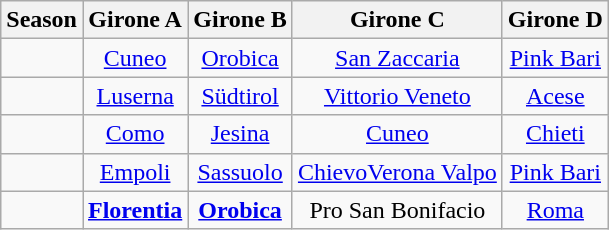<table class="wikitable sortable plainrowheaders" style="text-align: center;">
<tr>
<th>Season</th>
<th>Girone A</th>
<th>Girone B</th>
<th>Girone C</th>
<th>Girone D</th>
</tr>
<tr>
<td></td>
<td><a href='#'>Cuneo</a></td>
<td><a href='#'>Orobica</a></td>
<td><a href='#'>San Zaccaria</a></td>
<td><a href='#'>Pink Bari</a></td>
</tr>
<tr>
<td></td>
<td><a href='#'>Luserna</a></td>
<td><a href='#'>Südtirol</a></td>
<td><a href='#'>Vittorio Veneto</a></td>
<td><a href='#'>Acese</a></td>
</tr>
<tr>
<td></td>
<td><a href='#'>Como</a></td>
<td><a href='#'>Jesina</a></td>
<td><a href='#'>Cuneo</a></td>
<td><a href='#'>Chieti</a></td>
</tr>
<tr>
<td></td>
<td><a href='#'>Empoli</a></td>
<td><a href='#'>Sassuolo</a></td>
<td><a href='#'>ChievoVerona Valpo</a></td>
<td><a href='#'>Pink Bari</a></td>
</tr>
<tr>
<td></td>
<td><strong><a href='#'>Florentia</a></strong></td>
<td><strong><a href='#'>Orobica</a></strong></td>
<td>Pro San Bonifacio</td>
<td><a href='#'>Roma</a></td>
</tr>
</table>
